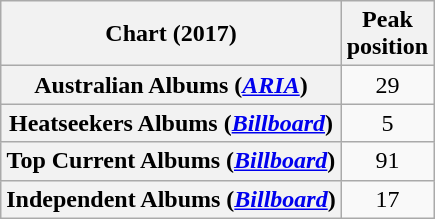<table class="wikitable sortable plainrowheaders" style="text-align:center">
<tr>
<th scope="col">Chart (2017)</th>
<th scope="col">Peak<br>position</th>
</tr>
<tr>
<th scope="row">Australian Albums (<em><a href='#'>ARIA</a></em>)</th>
<td>29</td>
</tr>
<tr>
<th scope="row">Heatseekers Albums (<em><a href='#'>Billboard</a></em>)</th>
<td>5</td>
</tr>
<tr>
<th scope="row">Top Current Albums (<em><a href='#'>Billboard</a></em>)</th>
<td>91</td>
</tr>
<tr>
<th scope="row">Independent Albums (<em><a href='#'>Billboard</a></em>)</th>
<td>17</td>
</tr>
</table>
